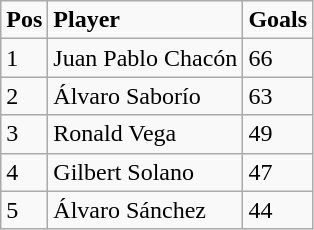<table class="wikitable sortable mw-collapsible">
<tr>
<td><strong>Pos</strong></td>
<td><strong>Player</strong></td>
<td><strong>Goals</strong></td>
</tr>
<tr>
<td>1</td>
<td>Juan Pablo Chacón</td>
<td>66</td>
</tr>
<tr>
<td>2</td>
<td>Álvaro Saborío</td>
<td>63</td>
</tr>
<tr>
<td>3</td>
<td>Ronald Vega</td>
<td>49</td>
</tr>
<tr>
<td>4</td>
<td>Gilbert Solano</td>
<td>47</td>
</tr>
<tr>
<td>5</td>
<td>Álvaro Sánchez</td>
<td>44</td>
</tr>
</table>
